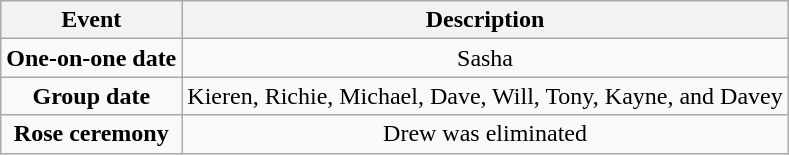<table class="wikitable sortable" style="text-align:center;">
<tr>
<th>Event</th>
<th>Description</th>
</tr>
<tr>
<td><strong>One-on-one date</strong></td>
<td>Sasha</td>
</tr>
<tr>
<td><strong>Group date</strong></td>
<td>Kieren, Richie, Michael, Dave, Will, Tony, Kayne, and Davey</td>
</tr>
<tr>
<td><strong>Rose ceremony</strong></td>
<td>Drew was eliminated</td>
</tr>
</table>
